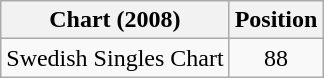<table class="wikitable">
<tr>
<th>Chart (2008)</th>
<th>Position</th>
</tr>
<tr>
<td>Swedish Singles Chart</td>
<td style="text-align:center;">88</td>
</tr>
</table>
